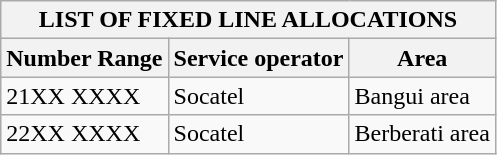<table class="wikitable" border=1>
<tr>
<th colspan="3">LIST OF FIXED LINE ALLOCATIONS</th>
</tr>
<tr>
<th>Number Range</th>
<th>Service operator</th>
<th>Area</th>
</tr>
<tr>
<td>21XX XXXX</td>
<td>Socatel</td>
<td>Bangui area</td>
</tr>
<tr>
<td>22XX XXXX</td>
<td>Socatel</td>
<td>Berberati area</td>
</tr>
</table>
